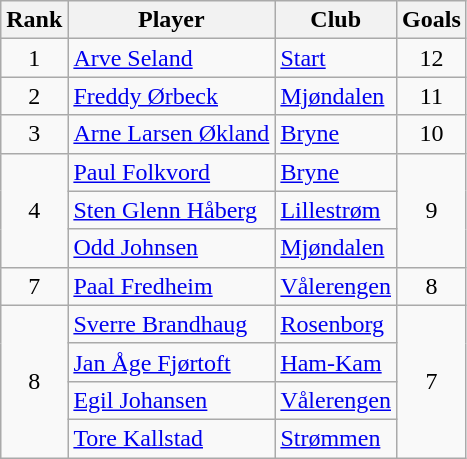<table class="wikitable" style="text-align:center">
<tr>
<th>Rank</th>
<th>Player</th>
<th>Club</th>
<th>Goals</th>
</tr>
<tr>
<td>1</td>
<td align="left"> <a href='#'>Arve Seland</a></td>
<td align="left"><a href='#'>Start</a></td>
<td>12</td>
</tr>
<tr>
<td>2</td>
<td align="left"> <a href='#'>Freddy Ørbeck</a></td>
<td align="left"><a href='#'>Mjøndalen</a></td>
<td>11</td>
</tr>
<tr>
<td>3</td>
<td align="left"> <a href='#'>Arne Larsen Økland</a></td>
<td align="left"><a href='#'>Bryne</a></td>
<td>10</td>
</tr>
<tr>
<td rowspan="3">4</td>
<td align="left"> <a href='#'>Paul Folkvord</a></td>
<td align="left"><a href='#'>Bryne</a></td>
<td rowspan="3">9</td>
</tr>
<tr>
<td align="left"> <a href='#'>Sten Glenn Håberg</a></td>
<td align="left"><a href='#'>Lillestrøm</a></td>
</tr>
<tr>
<td align="left"> <a href='#'>Odd Johnsen</a></td>
<td align="left"><a href='#'>Mjøndalen</a></td>
</tr>
<tr>
<td>7</td>
<td align="left"> <a href='#'>Paal Fredheim</a></td>
<td align="left"><a href='#'>Vålerengen</a></td>
<td>8</td>
</tr>
<tr>
<td rowspan="4">8</td>
<td align="left"> <a href='#'>Sverre Brandhaug</a></td>
<td align="left"><a href='#'>Rosenborg</a></td>
<td rowspan="4">7</td>
</tr>
<tr>
<td align="left"> <a href='#'>Jan Åge Fjørtoft</a></td>
<td align="left"><a href='#'>Ham-Kam</a></td>
</tr>
<tr>
<td align="left"> <a href='#'>Egil Johansen</a></td>
<td align="left"><a href='#'>Vålerengen</a></td>
</tr>
<tr>
<td align="left"> <a href='#'>Tore Kallstad</a></td>
<td align="left"><a href='#'>Strømmen</a></td>
</tr>
</table>
